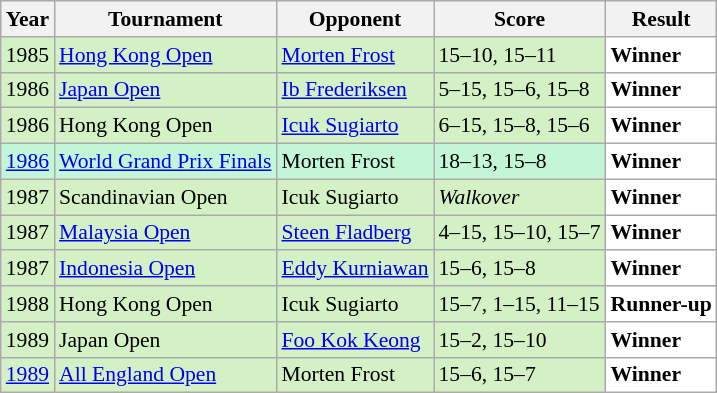<table class="sortable wikitable" style="font-size: 90%;">
<tr>
<th>Year</th>
<th>Tournament</th>
<th>Opponent</th>
<th>Score</th>
<th>Result</th>
</tr>
<tr style="background:#D4F1C5">
<td align="center">1985</td>
<td><a href='#'>Hong Kong Open</a></td>
<td> <a href='#'>Morten Frost</a></td>
<td>15–10, 15–11</td>
<td style="text-align:left; background:white"> <strong>Winner</strong></td>
</tr>
<tr style="background:#D4F1C5">
<td align="center">1986</td>
<td><a href='#'>Japan Open</a></td>
<td> <a href='#'>Ib Frederiksen</a></td>
<td>5–15, 15–6, 15–8</td>
<td style="text-align:left; background:white"> <strong>Winner</strong></td>
</tr>
<tr style="background:#D4F1C5">
<td align="center">1986</td>
<td>Hong Kong Open</td>
<td> <a href='#'>Icuk Sugiarto</a></td>
<td>6–15, 15–8, 15–6</td>
<td style="text-align:left; background:white"> <strong>Winner</strong></td>
</tr>
<tr style="background:#C3F6D7">
<td align="center"><a href='#'>1986</a></td>
<td><a href='#'>World Grand Prix Finals</a></td>
<td> Morten Frost</td>
<td>18–13, 15–8</td>
<td style="text-align:left; background:white"> <strong>Winner</strong></td>
</tr>
<tr style="background:#D4F1C5">
<td align="center">1987</td>
<td>Scandinavian Open</td>
<td> Icuk Sugiarto</td>
<td><em>Walkover</em></td>
<td style="text-align:left; background:white"> <strong>Winner</strong></td>
</tr>
<tr style="background:#D4F1C5">
<td align="center">1987</td>
<td><a href='#'>Malaysia Open</a></td>
<td> <a href='#'>Steen Fladberg</a></td>
<td>4–15, 15–10, 15–7</td>
<td style="text-align:left; background:white"> <strong>Winner</strong></td>
</tr>
<tr style="background:#D4F1C5">
<td align="center">1987</td>
<td><a href='#'>Indonesia Open</a></td>
<td> <a href='#'>Eddy Kurniawan</a></td>
<td>15–6, 15–8</td>
<td style="text-align:left; background:white"> <strong>Winner</strong></td>
</tr>
<tr style="background:#D4F1C5">
<td align="center">1988</td>
<td>Hong Kong Open</td>
<td> Icuk Sugiarto</td>
<td>15–7, 1–15, 11–15</td>
<td style="text-align:left; background:white"> <strong>Runner-up</strong></td>
</tr>
<tr style="background:#D4F1C5">
<td align="center">1989</td>
<td>Japan Open</td>
<td> <a href='#'>Foo Kok Keong</a></td>
<td>15–2, 15–10</td>
<td style="text-align:left; background:white"> <strong>Winner</strong></td>
</tr>
<tr style="background:#D4F1C5">
<td align="center"><a href='#'>1989</a></td>
<td><a href='#'>All England Open</a></td>
<td> Morten Frost</td>
<td>15–6, 15–7</td>
<td style="text-align:left; background:white"> <strong>Winner</strong></td>
</tr>
</table>
